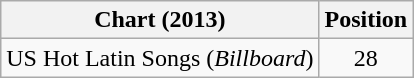<table class="wikitable">
<tr>
<th scope="col">Chart (2013)</th>
<th scope="col">Position</th>
</tr>
<tr>
<td>US Hot Latin Songs (<em>Billboard</em>)</td>
<td style="text-align:center;">28</td>
</tr>
</table>
